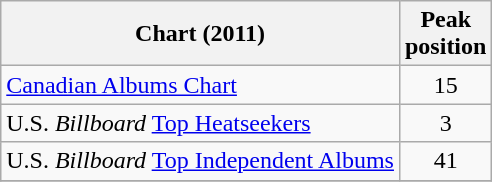<table class="wikitable sortable">
<tr>
<th align="left">Chart (2011)</th>
<th align="center">Peak<br>position</th>
</tr>
<tr>
<td align="left"><a href='#'>Canadian Albums Chart</a></td>
<td align="center">15</td>
</tr>
<tr>
<td align="left">U.S. <em>Billboard</em> <a href='#'>Top Heatseekers</a></td>
<td align="center">3</td>
</tr>
<tr>
<td align="left">U.S. <em>Billboard</em> <a href='#'>Top Independent Albums</a></td>
<td align="center">41</td>
</tr>
<tr>
</tr>
</table>
